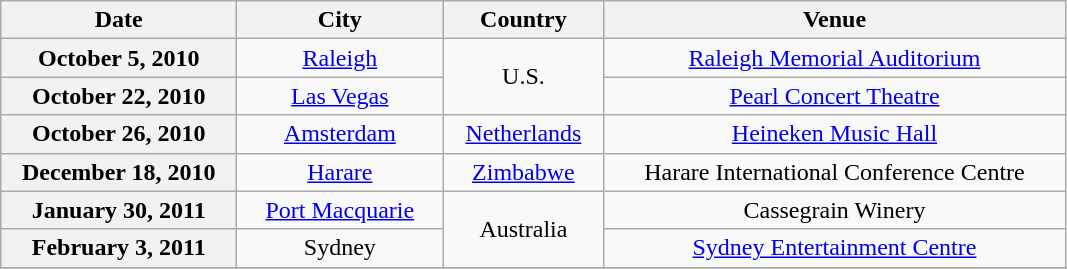<table class="wikitable plainrowheaders" style="text-align:center;">
<tr>
<th scope="col" width="150">Date</th>
<th scope="col" width="130">City</th>
<th scope="col" width="100">Country</th>
<th scope="col" width="300">Venue</th>
</tr>
<tr>
<th scope="row">October 5, 2010</th>
<td><a href='#'>Raleigh</a></td>
<td rowspan="2">U.S.</td>
<td><a href='#'>Raleigh Memorial Auditorium</a></td>
</tr>
<tr>
<th scope="row">October 22, 2010</th>
<td><a href='#'>Las Vegas</a></td>
<td><a href='#'>Pearl Concert Theatre</a></td>
</tr>
<tr>
<th scope="row">October 26, 2010</th>
<td><a href='#'>Amsterdam</a></td>
<td><a href='#'>Netherlands</a></td>
<td><a href='#'>Heineken Music Hall</a></td>
</tr>
<tr>
<th scope="row">December 18, 2010</th>
<td><a href='#'>Harare</a></td>
<td><a href='#'>Zimbabwe</a></td>
<td>Harare International Conference Centre </td>
</tr>
<tr>
<th scope="row">January 30, 2011</th>
<td><a href='#'>Port Macquarie</a></td>
<td rowspan="2">Australia</td>
<td>Cassegrain Winery</td>
</tr>
<tr>
<th scope="row">February 3, 2011</th>
<td>Sydney</td>
<td><a href='#'>Sydney Entertainment Centre</a></td>
</tr>
<tr>
</tr>
</table>
